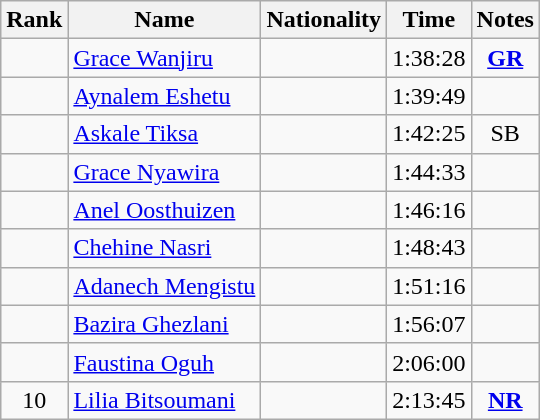<table class="wikitable sortable" style="text-align:center">
<tr>
<th>Rank</th>
<th>Name</th>
<th>Nationality</th>
<th>Time</th>
<th>Notes</th>
</tr>
<tr>
<td></td>
<td align=left><a href='#'>Grace Wanjiru</a></td>
<td align=left></td>
<td>1:38:28</td>
<td><strong><a href='#'>GR</a></strong></td>
</tr>
<tr>
<td></td>
<td align=left><a href='#'>Aynalem Eshetu</a></td>
<td align=left></td>
<td>1:39:49</td>
<td></td>
</tr>
<tr>
<td></td>
<td align=left><a href='#'>Askale Tiksa</a></td>
<td align=left></td>
<td>1:42:25</td>
<td>SB</td>
</tr>
<tr>
<td></td>
<td align=left><a href='#'>Grace Nyawira</a></td>
<td align=left></td>
<td>1:44:33</td>
<td></td>
</tr>
<tr>
<td></td>
<td align=left><a href='#'>Anel Oosthuizen</a></td>
<td align=left></td>
<td>1:46:16</td>
<td></td>
</tr>
<tr>
<td></td>
<td align=left><a href='#'>Chehine Nasri</a></td>
<td align=left></td>
<td>1:48:43</td>
<td></td>
</tr>
<tr>
<td></td>
<td align=left><a href='#'>Adanech Mengistu</a></td>
<td align=left></td>
<td>1:51:16</td>
<td></td>
</tr>
<tr>
<td></td>
<td align=left><a href='#'>Bazira Ghezlani</a></td>
<td align=left></td>
<td>1:56:07</td>
<td></td>
</tr>
<tr>
<td></td>
<td align=left><a href='#'>Faustina Oguh</a></td>
<td align=left></td>
<td>2:06:00</td>
<td></td>
</tr>
<tr>
<td>10</td>
<td align=left><a href='#'>Lilia Bitsoumani</a></td>
<td align=left></td>
<td>2:13:45</td>
<td><strong><a href='#'>NR</a></strong></td>
</tr>
</table>
